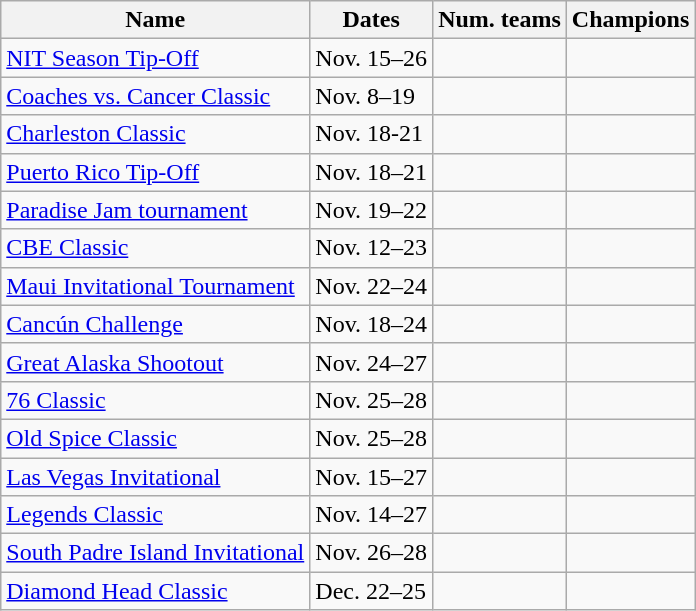<table class="wikitable">
<tr>
<th>Name</th>
<th>Dates</th>
<th>Num. teams</th>
<th>Champions</th>
</tr>
<tr>
<td><a href='#'>NIT Season Tip-Off</a></td>
<td>Nov. 15–26</td>
<td></td>
<td></td>
</tr>
<tr>
<td><a href='#'>Coaches vs. Cancer Classic</a></td>
<td>Nov. 8–19</td>
<td></td>
<td></td>
</tr>
<tr>
<td><a href='#'>Charleston Classic</a></td>
<td>Nov. 18-21</td>
<td></td>
<td></td>
</tr>
<tr>
<td><a href='#'>Puerto Rico Tip-Off</a></td>
<td>Nov. 18–21</td>
<td></td>
<td></td>
</tr>
<tr>
<td><a href='#'>Paradise Jam tournament</a></td>
<td>Nov. 19–22</td>
<td></td>
<td></td>
</tr>
<tr>
<td><a href='#'>CBE Classic</a></td>
<td>Nov. 12–23</td>
<td></td>
<td></td>
</tr>
<tr>
<td><a href='#'>Maui Invitational Tournament</a></td>
<td>Nov. 22–24</td>
<td></td>
<td></td>
</tr>
<tr>
<td><a href='#'>Cancún Challenge</a></td>
<td>Nov. 18–24</td>
<td></td>
<td></td>
</tr>
<tr>
<td><a href='#'>Great Alaska Shootout</a></td>
<td>Nov. 24–27</td>
<td></td>
<td></td>
</tr>
<tr>
<td><a href='#'>76 Classic</a></td>
<td>Nov. 25–28</td>
<td></td>
<td></td>
</tr>
<tr>
<td><a href='#'>Old Spice Classic</a></td>
<td>Nov. 25–28</td>
<td></td>
<td></td>
</tr>
<tr>
<td><a href='#'>Las Vegas Invitational</a></td>
<td>Nov. 15–27</td>
<td></td>
<td></td>
</tr>
<tr>
<td><a href='#'>Legends Classic</a></td>
<td>Nov. 14–27</td>
<td></td>
<td></td>
</tr>
<tr>
<td><a href='#'>South Padre Island Invitational</a></td>
<td>Nov. 26–28</td>
<td></td>
<td></td>
</tr>
<tr>
<td><a href='#'>Diamond Head Classic</a></td>
<td>Dec. 22–25</td>
<td></td>
<td></td>
</tr>
</table>
